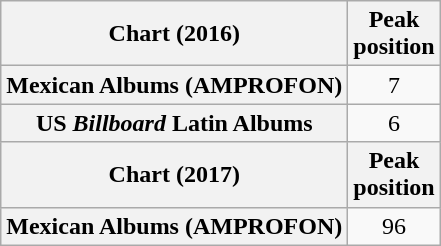<table class="wikitable sortable plainrowheaders" style="text-align:center">
<tr>
<th scope="col">Chart (2016)</th>
<th scope="col">Peak<br> position</th>
</tr>
<tr>
<th scope="row">Mexican Albums (AMPROFON)</th>
<td>7</td>
</tr>
<tr>
<th scope="row">US <em>Billboard</em> Latin Albums</th>
<td>6</td>
</tr>
<tr>
<th scope="col">Chart (2017)</th>
<th scope="col">Peak<br> position</th>
</tr>
<tr>
<th scope="row">Mexican Albums (AMPROFON)</th>
<td>96</td>
</tr>
</table>
